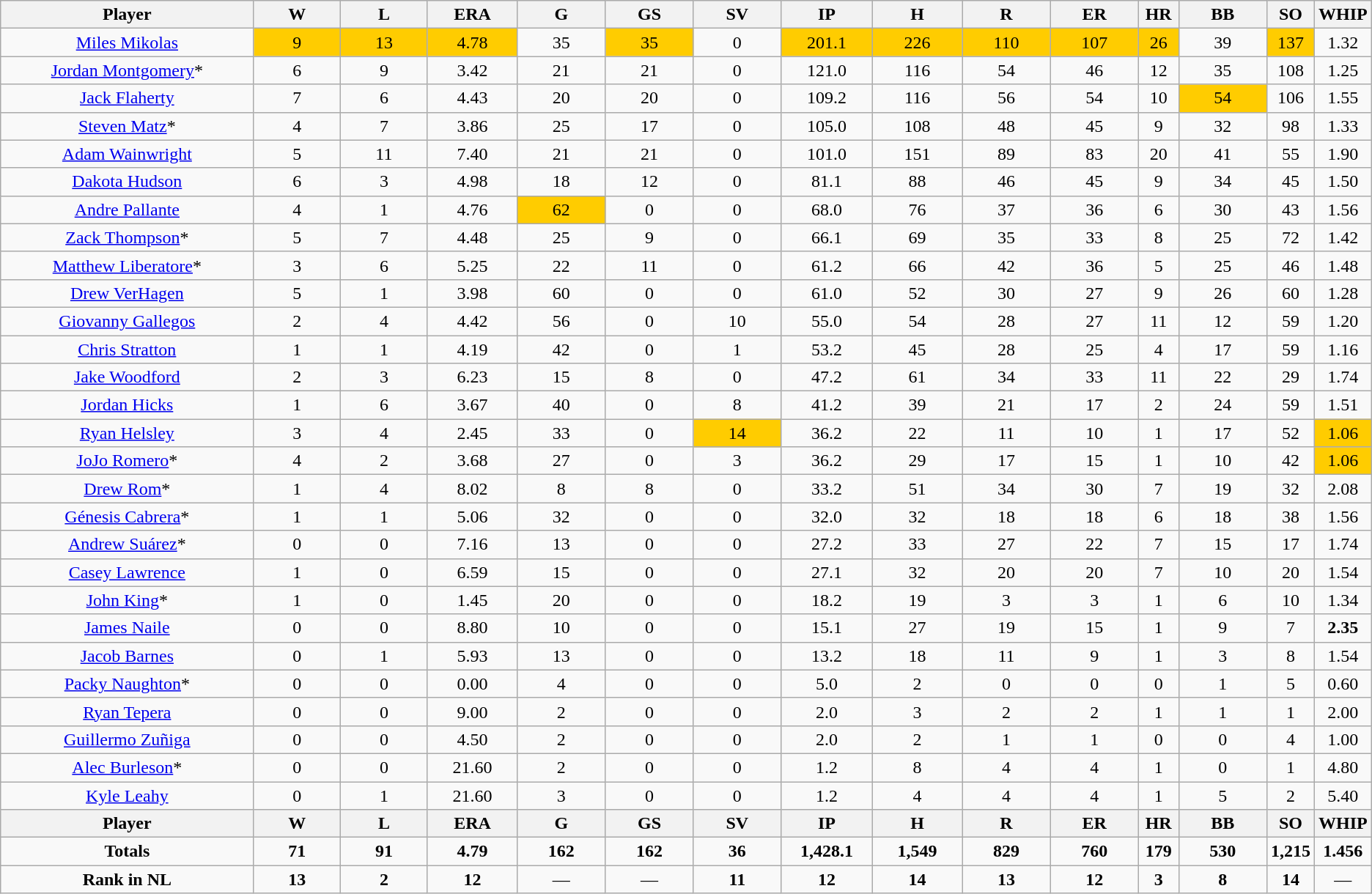<table class="wikitable sortable" style="text-align:center;">
<tr>
<th bgcolor=#DDDDFF; width="20%">Player</th>
<th bgcolor=#DDDDFF; width="7%">W</th>
<th bgcolor=#DDDDFF; width="7%">L</th>
<th bgcolor=#DDDDFF; width="7%">ERA</th>
<th bgcolor=#DDDDFF; width="7%">G</th>
<th bgcolor=#DDDDFF; width="7%">GS</th>
<th bgcolor=#DDDDFF; width="7%">SV</th>
<th bgcolor=#DDDDFF; width="7%">IP</th>
<th bgcolor=#DDDDFF; width="7%">H</th>
<th bgcolor=#DDDDFF; width="7%">R</th>
<th bgcolor=#DDDDFF; width="7%">ER</th>
<th bgcolor=#DDDDFF; width="3%">HR</th>
<th bgcolor=#DDDDFF; width="7%">BB</th>
<th bgcolor=#DDDDFF; width="7%">SO</th>
<th bgcolor=#DDDDFF; width="5%">WHIP</th>
</tr>
<tr>
<td><a href='#'>Miles Mikolas</a></td>
<td bgcolor=#ffcc00>9</td>
<td bgcolor=#ffcc00>13</td>
<td bgcolor=#ffcc00>4.78</td>
<td>35</td>
<td bgcolor=#ffcc00>35</td>
<td>0</td>
<td bgcolor=#ffcc00>201.1</td>
<td bgcolor=#ffcc00>226</td>
<td bgcolor=#ffcc00>110</td>
<td bgcolor=#ffcc00>107</td>
<td bgcolor=#ffcc00>26</td>
<td>39</td>
<td bgcolor=#ffcc00>137</td>
<td>1.32</td>
</tr>
<tr>
<td><a href='#'>Jordan Montgomery</a>*</td>
<td>6</td>
<td>9</td>
<td>3.42</td>
<td>21</td>
<td>21</td>
<td>0</td>
<td>121.0</td>
<td>116</td>
<td>54</td>
<td>46</td>
<td>12</td>
<td>35</td>
<td>108</td>
<td>1.25</td>
</tr>
<tr>
<td><a href='#'>Jack Flaherty</a></td>
<td>7</td>
<td>6</td>
<td>4.43</td>
<td>20</td>
<td>20</td>
<td>0</td>
<td>109.2</td>
<td>116</td>
<td>56</td>
<td>54</td>
<td>10</td>
<td bgcolor=#ffcc00>54</td>
<td>106</td>
<td>1.55</td>
</tr>
<tr>
<td><a href='#'>Steven Matz</a>*</td>
<td>4</td>
<td>7</td>
<td>3.86</td>
<td>25</td>
<td>17</td>
<td>0</td>
<td>105.0</td>
<td>108</td>
<td>48</td>
<td>45</td>
<td>9</td>
<td>32</td>
<td>98</td>
<td>1.33</td>
</tr>
<tr>
<td><a href='#'>Adam Wainwright</a></td>
<td>5</td>
<td>11</td>
<td>7.40</td>
<td>21</td>
<td>21</td>
<td>0</td>
<td>101.0</td>
<td>151</td>
<td>89</td>
<td>83</td>
<td>20</td>
<td>41</td>
<td>55</td>
<td>1.90</td>
</tr>
<tr>
<td><a href='#'>Dakota Hudson</a></td>
<td>6</td>
<td>3</td>
<td>4.98</td>
<td>18</td>
<td>12</td>
<td>0</td>
<td>81.1</td>
<td>88</td>
<td>46</td>
<td>45</td>
<td>9</td>
<td>34</td>
<td>45</td>
<td>1.50</td>
</tr>
<tr>
<td><a href='#'>Andre Pallante</a></td>
<td>4</td>
<td>1</td>
<td>4.76</td>
<td bgcolor=#ffcc00>62</td>
<td>0</td>
<td>0</td>
<td>68.0</td>
<td>76</td>
<td>37</td>
<td>36</td>
<td>6</td>
<td>30</td>
<td>43</td>
<td>1.56</td>
</tr>
<tr>
<td><a href='#'>Zack Thompson</a>*</td>
<td>5</td>
<td>7</td>
<td>4.48</td>
<td>25</td>
<td>9</td>
<td>0</td>
<td>66.1</td>
<td>69</td>
<td>35</td>
<td>33</td>
<td>8</td>
<td>25</td>
<td>72</td>
<td>1.42</td>
</tr>
<tr>
<td><a href='#'>Matthew Liberatore</a>*</td>
<td>3</td>
<td>6</td>
<td>5.25</td>
<td>22</td>
<td>11</td>
<td>0</td>
<td>61.2</td>
<td>66</td>
<td>42</td>
<td>36</td>
<td>5</td>
<td>25</td>
<td>46</td>
<td>1.48</td>
</tr>
<tr>
<td><a href='#'>Drew VerHagen</a></td>
<td>5</td>
<td>1</td>
<td>3.98</td>
<td>60</td>
<td>0</td>
<td>0</td>
<td>61.0</td>
<td>52</td>
<td>30</td>
<td>27</td>
<td>9</td>
<td>26</td>
<td>60</td>
<td>1.28</td>
</tr>
<tr>
<td><a href='#'>Giovanny Gallegos</a></td>
<td>2</td>
<td>4</td>
<td>4.42</td>
<td>56</td>
<td>0</td>
<td>10</td>
<td>55.0</td>
<td>54</td>
<td>28</td>
<td>27</td>
<td>11</td>
<td>12</td>
<td>59</td>
<td>1.20</td>
</tr>
<tr>
<td><a href='#'>Chris Stratton</a></td>
<td>1</td>
<td>1</td>
<td>4.19</td>
<td>42</td>
<td>0</td>
<td>1</td>
<td>53.2</td>
<td>45</td>
<td>28</td>
<td>25</td>
<td>4</td>
<td>17</td>
<td>59</td>
<td>1.16</td>
</tr>
<tr>
<td><a href='#'>Jake Woodford</a></td>
<td>2</td>
<td>3</td>
<td>6.23</td>
<td>15</td>
<td>8</td>
<td>0</td>
<td>47.2</td>
<td>61</td>
<td>34</td>
<td>33</td>
<td>11</td>
<td>22</td>
<td>29</td>
<td>1.74</td>
</tr>
<tr>
<td><a href='#'>Jordan Hicks</a></td>
<td>1</td>
<td>6</td>
<td>3.67</td>
<td>40</td>
<td>0</td>
<td>8</td>
<td>41.2</td>
<td>39</td>
<td>21</td>
<td>17</td>
<td>2</td>
<td>24</td>
<td>59</td>
<td>1.51</td>
</tr>
<tr>
<td><a href='#'>Ryan Helsley</a></td>
<td>3</td>
<td>4</td>
<td>2.45</td>
<td>33</td>
<td>0</td>
<td bgcolor=#ffcc00>14</td>
<td>36.2</td>
<td>22</td>
<td>11</td>
<td>10</td>
<td>1</td>
<td>17</td>
<td>52</td>
<td bgcolor=#ffcc00>1.06</td>
</tr>
<tr>
<td><a href='#'>JoJo Romero</a>*</td>
<td>4</td>
<td>2</td>
<td>3.68</td>
<td>27</td>
<td>0</td>
<td>3</td>
<td>36.2</td>
<td>29</td>
<td>17</td>
<td>15</td>
<td>1</td>
<td>10</td>
<td>42</td>
<td bgcolor=#ffcc00>1.06</td>
</tr>
<tr>
<td><a href='#'>Drew Rom</a>*</td>
<td>1</td>
<td>4</td>
<td>8.02</td>
<td>8</td>
<td>8</td>
<td>0</td>
<td>33.2</td>
<td>51</td>
<td>34</td>
<td>30</td>
<td>7</td>
<td>19</td>
<td>32</td>
<td>2.08</td>
</tr>
<tr>
<td><a href='#'>Génesis Cabrera</a>*</td>
<td>1</td>
<td>1</td>
<td>5.06</td>
<td>32</td>
<td>0</td>
<td>0</td>
<td>32.0</td>
<td>32</td>
<td>18</td>
<td>18</td>
<td>6</td>
<td>18</td>
<td>38</td>
<td>1.56</td>
</tr>
<tr>
<td><a href='#'>Andrew Suárez</a>*</td>
<td>0</td>
<td>0</td>
<td>7.16</td>
<td>13</td>
<td>0</td>
<td>0</td>
<td>27.2</td>
<td>33</td>
<td>27</td>
<td>22</td>
<td>7</td>
<td>15</td>
<td>17</td>
<td>1.74</td>
</tr>
<tr>
<td><a href='#'>Casey Lawrence</a></td>
<td>1</td>
<td>0</td>
<td>6.59</td>
<td>15</td>
<td>0</td>
<td>0</td>
<td>27.1</td>
<td>32</td>
<td>20</td>
<td>20</td>
<td>7</td>
<td>10</td>
<td>20</td>
<td>1.54</td>
</tr>
<tr>
<td><a href='#'>John King</a>*</td>
<td>1</td>
<td>0</td>
<td>1.45</td>
<td>20</td>
<td>0</td>
<td>0</td>
<td>18.2</td>
<td>19</td>
<td>3</td>
<td>3</td>
<td>1</td>
<td>6</td>
<td>10</td>
<td>1.34</td>
</tr>
<tr>
<td><a href='#'>James Naile</a></td>
<td>0</td>
<td>0</td>
<td>8.80</td>
<td>10</td>
<td>0</td>
<td>0</td>
<td>15.1</td>
<td>27</td>
<td>19</td>
<td>15</td>
<td>1</td>
<td>9</td>
<td>7</td>
<td><strong>2.35</strong></td>
</tr>
<tr>
<td><a href='#'>Jacob Barnes</a></td>
<td>0</td>
<td>1</td>
<td>5.93</td>
<td>13</td>
<td>0</td>
<td>0</td>
<td>13.2</td>
<td>18</td>
<td>11</td>
<td>9</td>
<td>1</td>
<td>3</td>
<td>8</td>
<td>1.54</td>
</tr>
<tr>
<td><a href='#'>Packy Naughton</a>*</td>
<td>0</td>
<td>0</td>
<td>0.00</td>
<td>4</td>
<td>0</td>
<td>0</td>
<td>5.0</td>
<td>2</td>
<td>0</td>
<td>0</td>
<td>0</td>
<td>1</td>
<td>5</td>
<td>0.60</td>
</tr>
<tr>
<td><a href='#'>Ryan Tepera</a></td>
<td>0</td>
<td>0</td>
<td>9.00</td>
<td>2</td>
<td>0</td>
<td>0</td>
<td>2.0</td>
<td>3</td>
<td>2</td>
<td>2</td>
<td>1</td>
<td>1</td>
<td>1</td>
<td>2.00</td>
</tr>
<tr>
<td><a href='#'>Guillermo Zuñiga</a></td>
<td>0</td>
<td>0</td>
<td>4.50</td>
<td>2</td>
<td>0</td>
<td>0</td>
<td>2.0</td>
<td>2</td>
<td>1</td>
<td>1</td>
<td>0</td>
<td>0</td>
<td>4</td>
<td>1.00</td>
</tr>
<tr>
<td><a href='#'>Alec Burleson</a>*</td>
<td>0</td>
<td>0</td>
<td>21.60</td>
<td>2</td>
<td>0</td>
<td>0</td>
<td>1.2</td>
<td>8</td>
<td>4</td>
<td>4</td>
<td>1</td>
<td>0</td>
<td>1</td>
<td>4.80</td>
</tr>
<tr>
<td><a href='#'>Kyle Leahy</a></td>
<td>0</td>
<td>1</td>
<td>21.60</td>
<td>3</td>
<td>0</td>
<td>0</td>
<td>1.2</td>
<td>4</td>
<td>4</td>
<td>4</td>
<td>1</td>
<td>5</td>
<td>2</td>
<td>5.40</td>
</tr>
<tr class="sortbottom">
<th bgcolor=#DDDDFF; width="20%">Player</th>
<th bgcolor=#DDDDFF; width="7%">W</th>
<th bgcolor=#DDDDFF; width="7%">L</th>
<th bgcolor=#DDDDFF; width="7%">ERA</th>
<th bgcolor=#DDDDFF; width="7%">G</th>
<th bgcolor=#DDDDFF; width="7%">GS</th>
<th bgcolor=#DDDDFF; width="7%">SV</th>
<th bgcolor=#DDDDFF; width="7%">IP</th>
<th bgcolor=#DDDDFF; width="7%">H</th>
<th bgcolor=#DDDDFF; width="7%">R</th>
<th bgcolor=#DDDDFF; width="7%">ER</th>
<th bgcolor=#DDDDFF; width="3%">HR</th>
<th bgcolor=#DDDDFF; width="7%">BB</th>
<th bgcolor=#DDDDFF; width="7%">SO</th>
<th bgcolor=#DDDDFF; width="5%">WHIP</th>
</tr>
<tr>
<td><strong>Totals</strong></td>
<td><strong>71</strong></td>
<td><strong>91</strong></td>
<td><strong>4.79</strong></td>
<td><strong>162</strong></td>
<td><strong>162</strong></td>
<td><strong>36</strong></td>
<td><strong>1,428.1</strong></td>
<td><strong>1,549</strong></td>
<td><strong>829</strong></td>
<td><strong>760</strong></td>
<td><strong>179</strong></td>
<td><strong>530</strong></td>
<td><strong>1,215</strong></td>
<td><strong>1.456</strong></td>
</tr>
<tr>
<td><strong>Rank in NL</strong></td>
<td><strong>13</strong></td>
<td><strong>2</strong></td>
<td><strong>12</strong></td>
<td>—</td>
<td>—</td>
<td><strong>11</strong></td>
<td><strong>12</strong></td>
<td><strong>14</strong></td>
<td><strong>13</strong></td>
<td><strong>12</strong></td>
<td><strong>3</strong></td>
<td><strong>8</strong></td>
<td><strong>14</strong></td>
<td>—</td>
</tr>
</table>
